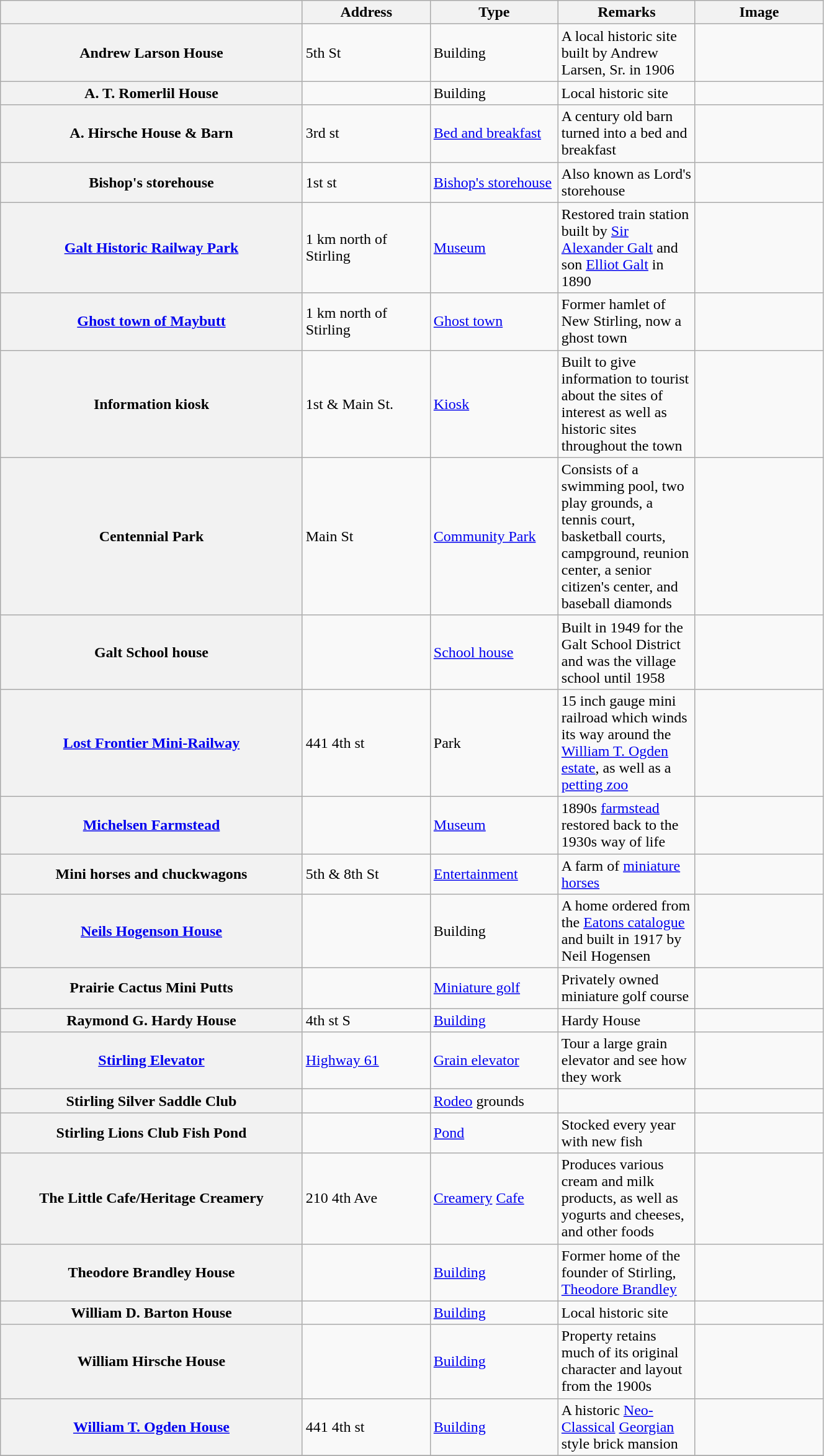<table class="wikitable sortable" width=70%>
<tr>
<th></th>
<th width="130px">Address</th>
<th width="130px">Type</th>
<th width="140px">Remarks</th>
<th width="130px">Image</th>
</tr>
<tr>
<th>Andrew Larson House</th>
<td>5th St</td>
<td>Building</td>
<td>A local historic site built by Andrew Larsen, Sr. in 1906</td>
<td></td>
</tr>
<tr>
<th>A. T. Romerlil House</th>
<td></td>
<td>Building</td>
<td>Local historic site</td>
<td></td>
</tr>
<tr>
<th>A. Hirsche House & Barn</th>
<td>3rd st</td>
<td><a href='#'>Bed and breakfast</a></td>
<td>A century old barn turned into a bed and breakfast</td>
<td></td>
</tr>
<tr>
<th>Bishop's storehouse</th>
<td>1st st</td>
<td><a href='#'>Bishop's storehouse</a></td>
<td>Also known as Lord's storehouse</td>
<td></td>
</tr>
<tr>
<th><a href='#'>Galt Historic Railway Park</a></th>
<td>1 km north of Stirling</td>
<td><a href='#'>Museum</a></td>
<td>Restored train station built by <a href='#'>Sir Alexander Galt</a> and son <a href='#'>Elliot Galt</a> in 1890</td>
<td></td>
</tr>
<tr>
<th><a href='#'>Ghost town of Maybutt</a></th>
<td>1 km north of Stirling</td>
<td><a href='#'>Ghost town</a></td>
<td>Former hamlet of New Stirling, now a ghost town</td>
<td></td>
</tr>
<tr>
<th>Information kiosk</th>
<td>1st & Main St.</td>
<td><a href='#'>Kiosk</a></td>
<td>Built to give information to tourist about the sites of interest as well as historic sites throughout the town</td>
<td></td>
</tr>
<tr>
<th>Centennial Park</th>
<td>Main St</td>
<td><a href='#'>Community Park</a></td>
<td>Consists of a swimming pool, two play grounds, a tennis court, basketball courts, campground, reunion center, a senior citizen's center, and baseball diamonds</td>
<td></td>
</tr>
<tr>
<th>Galt School house</th>
<td></td>
<td><a href='#'>School house</a></td>
<td>Built in 1949 for the Galt School District and was the village school until 1958</td>
<td></td>
</tr>
<tr>
<th><a href='#'>Lost Frontier Mini-Railway</a></th>
<td>441 4th st</td>
<td>Park</td>
<td>15 inch gauge mini railroad which winds its way around the <a href='#'>William T. Ogden estate</a>, as well as a <a href='#'>petting zoo</a></td>
<td></td>
</tr>
<tr>
<th><a href='#'>Michelsen Farmstead</a></th>
<td></td>
<td><a href='#'>Museum</a></td>
<td>1890s <a href='#'>farmstead</a> restored back to the 1930s way of life</td>
<td></td>
</tr>
<tr>
<th>Mini horses and chuckwagons</th>
<td>5th & 8th St</td>
<td><a href='#'>Entertainment</a></td>
<td>A farm of <a href='#'>miniature horses</a></td>
<td></td>
</tr>
<tr>
<th><a href='#'>Neils Hogenson House</a></th>
<td></td>
<td>Building</td>
<td>A home ordered from the <a href='#'>Eatons catalogue</a> and built in 1917 by Neil Hogensen</td>
<td></td>
</tr>
<tr>
<th>Prairie Cactus Mini Putts</th>
<td></td>
<td><a href='#'>Miniature golf</a></td>
<td>Privately owned miniature golf course</td>
<td></td>
</tr>
<tr>
<th>Raymond G. Hardy House</th>
<td>4th st S</td>
<td><a href='#'>Building</a></td>
<td>Hardy House</td>
<td></td>
</tr>
<tr>
<th><a href='#'>Stirling Elevator</a></th>
<td><a href='#'>Highway 61</a></td>
<td><a href='#'>Grain elevator</a></td>
<td>Tour a large grain elevator and see how they work</td>
<td></td>
</tr>
<tr>
<th>Stirling Silver Saddle Club</th>
<td></td>
<td><a href='#'>Rodeo</a> grounds</td>
<td></td>
<td></td>
</tr>
<tr>
<th>Stirling Lions Club Fish Pond</th>
<td></td>
<td><a href='#'>Pond</a></td>
<td>Stocked every year with new fish</td>
<td></td>
</tr>
<tr>
<th>The Little Cafe/Heritage Creamery</th>
<td>210 4th Ave</td>
<td><a href='#'>Creamery</a> <a href='#'>Cafe</a></td>
<td>Produces various cream and milk products, as well as yogurts and cheeses, and other foods</td>
<td></td>
</tr>
<tr>
<th>Theodore Brandley House</th>
<td></td>
<td><a href='#'>Building</a></td>
<td>Former home of the founder of Stirling, <a href='#'>Theodore Brandley</a></td>
<td></td>
</tr>
<tr>
<th>William D. Barton House</th>
<td></td>
<td><a href='#'>Building</a></td>
<td>Local historic site</td>
<td></td>
</tr>
<tr>
<th>William Hirsche House</th>
<td></td>
<td><a href='#'>Building</a></td>
<td>Property retains much of its original character and layout from the 1900s</td>
<td></td>
</tr>
<tr>
<th><a href='#'>William T. Ogden House</a></th>
<td>441 4th st</td>
<td><a href='#'>Building</a></td>
<td>A historic <a href='#'>Neo-Classical</a> <a href='#'>Georgian</a> style brick mansion</td>
<td></td>
</tr>
<tr>
</tr>
</table>
